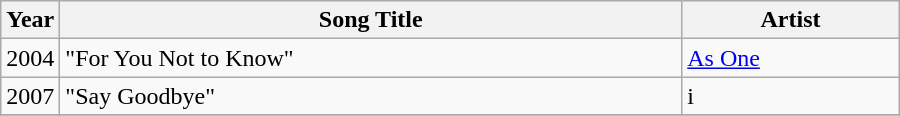<table class="wikitable" style="width:600px">
<tr>
<th width=10>Year</th>
<th>Song Title</th>
<th>Artist</th>
</tr>
<tr>
<td>2004</td>
<td>"For You Not to Know" </td>
<td><a href='#'>As One</a></td>
</tr>
<tr>
<td>2007</td>
<td>"Say Goodbye" </td>
<td>i</td>
</tr>
<tr>
</tr>
</table>
